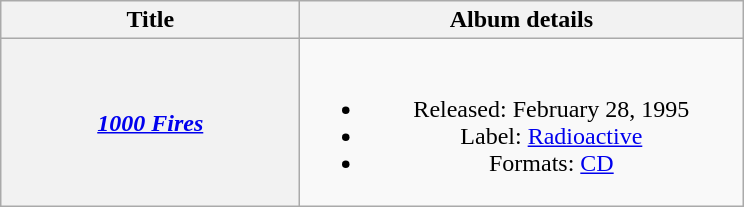<table class="wikitable plainrowheaders" style="text-align:center">
<tr>
<th scope="col" rowspan="1" style="width:12em;">Title</th>
<th scope="col" rowspan="1" style="width:18em;">Album details</th>
</tr>
<tr>
<th scope="row"><em><a href='#'>1000 Fires</a></em></th>
<td><br><ul><li>Released: February 28, 1995</li><li>Label: <a href='#'>Radioactive</a></li><li>Formats: <a href='#'>CD</a></li></ul></td>
</tr>
</table>
